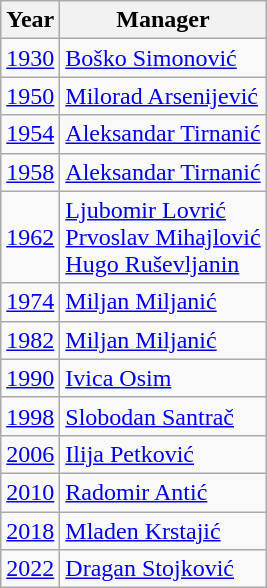<table class="wikitable">
<tr>
<th>Year</th>
<th>Manager</th>
</tr>
<tr>
<td align=center><a href='#'>1930</a></td>
<td> <a href='#'>Boško Simonović</a></td>
</tr>
<tr>
<td align=center><a href='#'>1950</a></td>
<td> <a href='#'>Milorad Arsenijević</a></td>
</tr>
<tr>
<td align=center><a href='#'>1954</a></td>
<td> <a href='#'>Aleksandar Tirnanić</a></td>
</tr>
<tr>
<td align=center><a href='#'>1958</a></td>
<td> <a href='#'>Aleksandar Tirnanić</a></td>
</tr>
<tr>
<td align=center><a href='#'>1962</a></td>
<td> <a href='#'>Ljubomir Lovrić</a> <br>  <a href='#'>Prvoslav Mihajlović</a> <br>  <a href='#'>Hugo Ruševljanin</a></td>
</tr>
<tr>
<td align=center><a href='#'>1974</a></td>
<td> <a href='#'>Miljan Miljanić</a></td>
</tr>
<tr>
<td align=center><a href='#'>1982</a></td>
<td> <a href='#'>Miljan Miljanić</a></td>
</tr>
<tr>
<td align=center><a href='#'>1990</a></td>
<td> <a href='#'>Ivica Osim</a></td>
</tr>
<tr>
<td align=center><a href='#'>1998</a></td>
<td> <a href='#'>Slobodan Santrač</a></td>
</tr>
<tr>
<td align=center><a href='#'>2006</a></td>
<td> <a href='#'>Ilija Petković</a></td>
</tr>
<tr>
<td align=center><a href='#'>2010</a></td>
<td> <a href='#'>Radomir Antić</a></td>
</tr>
<tr>
<td align=center><a href='#'>2018</a></td>
<td> <a href='#'>Mladen Krstajić</a></td>
</tr>
<tr>
<td align=center><a href='#'>2022</a></td>
<td> <a href='#'>Dragan Stojković</a></td>
</tr>
</table>
